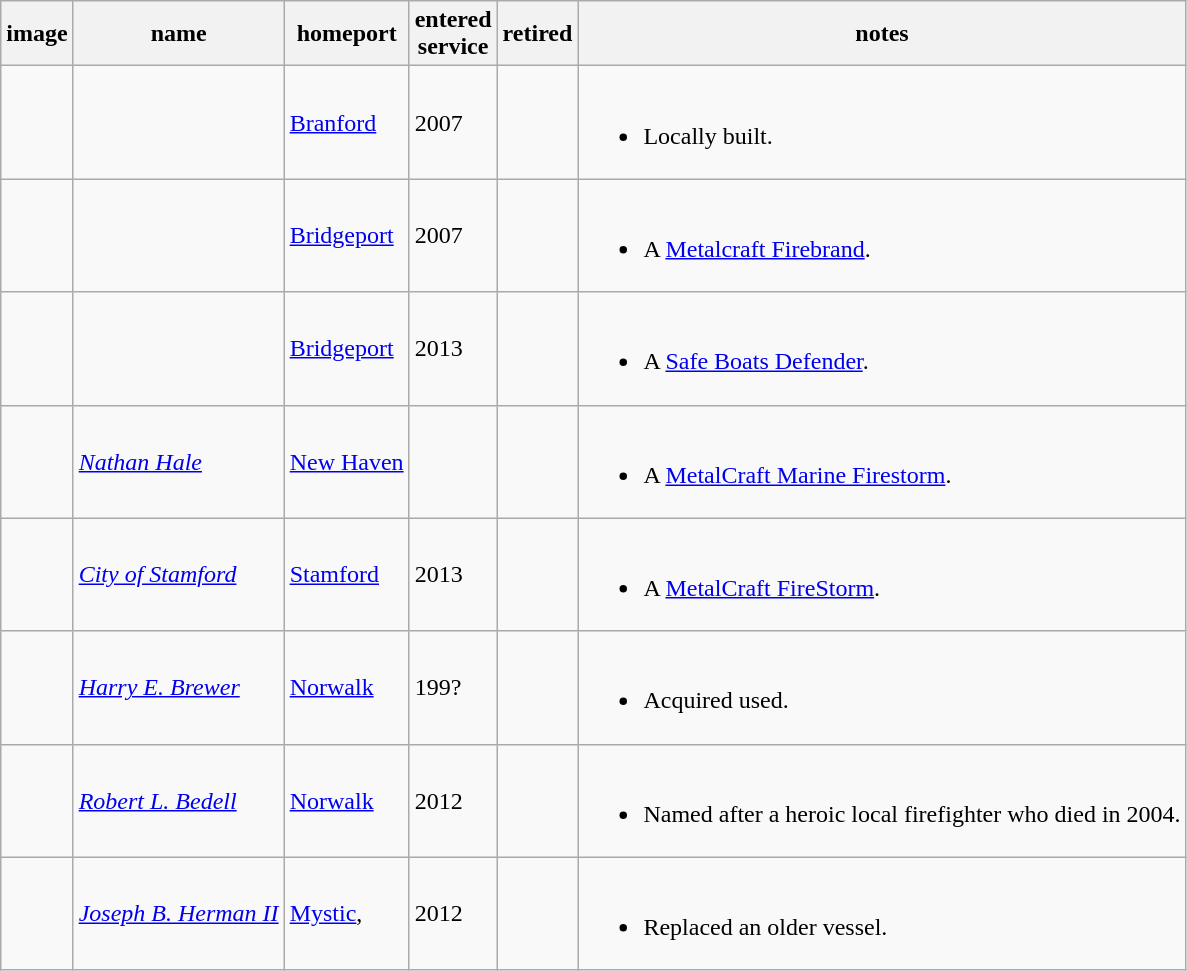<table class="wikitable">
<tr>
<th>image</th>
<th>name</th>
<th>homeport</th>
<th>entered<br>service</th>
<th>retired</th>
<th>notes</th>
</tr>
<tr>
<td></td>
<td></td>
<td><a href='#'>Branford</a></td>
<td>2007</td>
<td></td>
<td><br><ul><li>Locally built.</li></ul></td>
</tr>
<tr>
<td></td>
<td></td>
<td><a href='#'>Bridgeport</a></td>
<td>2007</td>
<td></td>
<td><br><ul><li>A  <a href='#'>Metalcraft Firebrand</a>.</li></ul></td>
</tr>
<tr>
<td></td>
<td></td>
<td><a href='#'>Bridgeport</a></td>
<td>2013</td>
<td></td>
<td><br><ul><li>A  <a href='#'>Safe Boats Defender</a>.</li></ul></td>
</tr>
<tr>
<td></td>
<td><a href='#'><em>Nathan Hale</em></a></td>
<td><a href='#'>New Haven</a></td>
<td></td>
<td></td>
<td><br><ul><li>A  <a href='#'>MetalCraft Marine Firestorm</a>.</li></ul></td>
</tr>
<tr>
<td></td>
<td><a href='#'><em>City of Stamford</em></a></td>
<td><a href='#'>Stamford</a></td>
<td>2013</td>
<td></td>
<td><br><ul><li>A  <a href='#'>MetalCraft FireStorm</a>.</li></ul></td>
</tr>
<tr>
<td></td>
<td><em><a href='#'>Harry E. Brewer</a></em></td>
<td><a href='#'>Norwalk</a></td>
<td>199?</td>
<td></td>
<td><br><ul><li>Acquired used.</li></ul></td>
</tr>
<tr>
<td></td>
<td><em><a href='#'>Robert L. Bedell</a></em></td>
<td><a href='#'>Norwalk</a></td>
<td>2012</td>
<td></td>
<td><br><ul><li>Named after a heroic local firefighter who died in 2004.</li></ul></td>
</tr>
<tr>
<td></td>
<td><em><a href='#'>Joseph B. Herman II</a></em></td>
<td><a href='#'>Mystic</a>,</td>
<td>2012</td>
<td></td>
<td><br><ul><li>Replaced an older vessel.</li></ul></td>
</tr>
</table>
